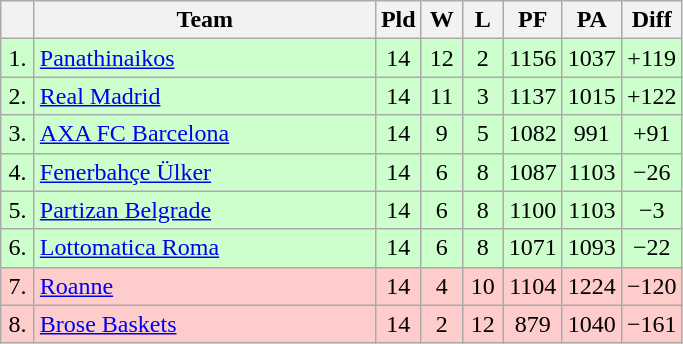<table class=wikitable style="text-align:center">
<tr>
<th width=15></th>
<th width=220>Team</th>
<th width=20>Pld</th>
<th width=20>W</th>
<th width=20>L</th>
<th width=20>PF</th>
<th width=20>PA</th>
<th width=30>Diff</th>
</tr>
<tr style="background: #ccffcc;">
<td>1.</td>
<td align=left> <a href='#'>Panathinaikos</a></td>
<td>14</td>
<td>12</td>
<td>2</td>
<td>1156</td>
<td>1037</td>
<td>+119</td>
</tr>
<tr style="background: #ccffcc;">
<td>2.</td>
<td align=left> <a href='#'>Real Madrid</a></td>
<td>14</td>
<td>11</td>
<td>3</td>
<td>1137</td>
<td>1015</td>
<td>+122</td>
</tr>
<tr style="background: #ccffcc;">
<td>3.</td>
<td align=left> <a href='#'>AXA FC Barcelona</a></td>
<td>14</td>
<td>9</td>
<td>5</td>
<td>1082</td>
<td>991</td>
<td>+91</td>
</tr>
<tr style="background: #ccffcc;">
<td>4.</td>
<td align=left> <a href='#'>Fenerbahçe Ülker</a></td>
<td>14</td>
<td>6</td>
<td>8</td>
<td>1087</td>
<td>1103</td>
<td>−26</td>
</tr>
<tr style="background: #ccffcc;">
<td>5.</td>
<td align=left> <a href='#'>Partizan Belgrade</a></td>
<td>14</td>
<td>6</td>
<td>8</td>
<td>1100</td>
<td>1103</td>
<td>−3</td>
</tr>
<tr style="background: #ccffcc;">
<td>6.</td>
<td align=left> <a href='#'>Lottomatica Roma</a></td>
<td>14</td>
<td>6</td>
<td>8</td>
<td>1071</td>
<td>1093</td>
<td>−22</td>
</tr>
<tr style="background: #ffcccc;">
<td>7.</td>
<td align=left> <a href='#'>Roanne</a></td>
<td>14</td>
<td>4</td>
<td>10</td>
<td>1104</td>
<td>1224</td>
<td>−120</td>
</tr>
<tr style="background: #ffcccc;">
<td>8.</td>
<td align=left> <a href='#'>Brose Baskets</a></td>
<td>14</td>
<td>2</td>
<td>12</td>
<td>879</td>
<td>1040</td>
<td>−161</td>
</tr>
</table>
